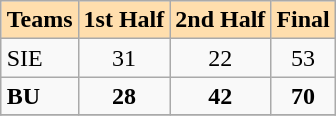<table class="wikitable" align=right>
<tr bgcolor=#ffdead align=center>
<td><strong>Teams</strong></td>
<td><strong>1st Half</strong></td>
<td><strong>2nd Half</strong></td>
<td><strong>Final</strong></td>
</tr>
<tr>
<td>SIE</td>
<td align=center>31</td>
<td align=center>22</td>
<td align=center>53</td>
</tr>
<tr>
<td><strong>BU</strong></td>
<td align=center><strong>28</strong></td>
<td align=center><strong>42</strong></td>
<td align=center><strong>70</strong></td>
</tr>
<tr>
</tr>
</table>
